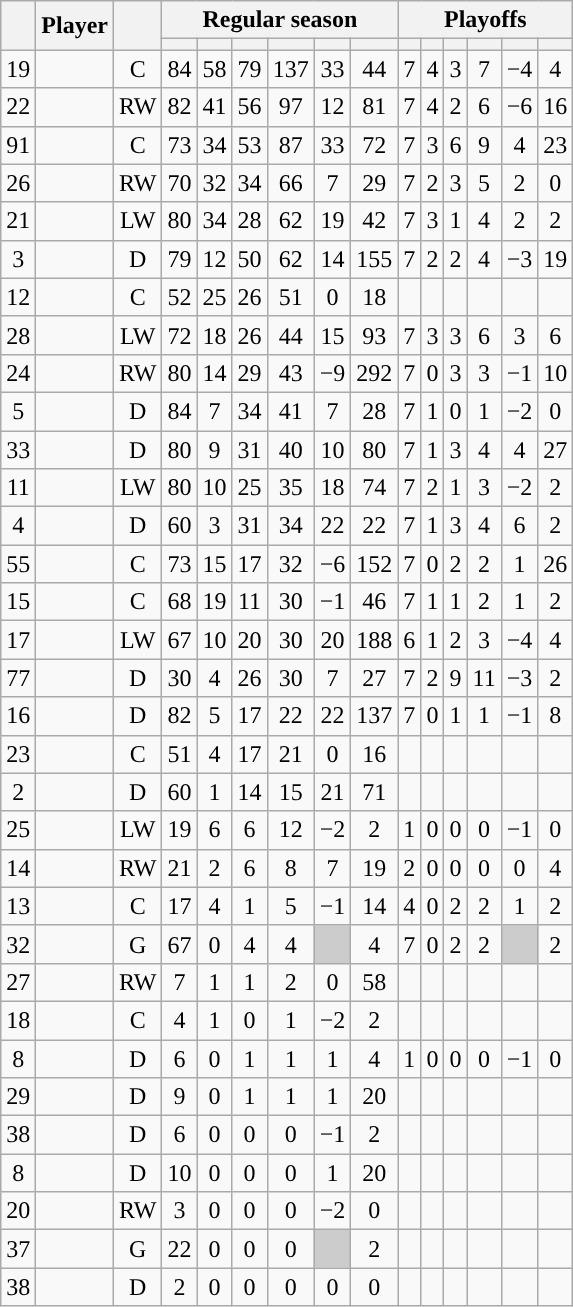<table class="wikitable sortable plainrowheaders" style="text-align:center;">
<tr>
<th scope="col" data-sort-type="number" rowspan="2"></th>
<th scope="col" rowspan="2">Player</th>
<th scope="col" rowspan="2"></th>
<th scope=colgroup colspan=6>Regular season</th>
<th scope=colgroup colspan=6>Playoffs</th>
</tr>
<tr>
<th scope="col" data-sort-type="number"></th>
<th scope="col" data-sort-type="number"></th>
<th scope="col" data-sort-type="number"></th>
<th scope="col" data-sort-type="number"></th>
<th scope="col" data-sort-type="number"></th>
<th scope="col" data-sort-type="number"></th>
<th scope="col" data-sort-type="number"></th>
<th scope="col" data-sort-type="number"></th>
<th scope="col" data-sort-type="number"></th>
<th scope="col" data-sort-type="number"></th>
<th scope="col" data-sort-type="number"></th>
<th scope="col" data-sort-type="number"></th>
</tr>
<tr>
<td scope="row">19</td>
<td align="left"></td>
<td>C</td>
<td>84</td>
<td>58</td>
<td>79</td>
<td>137</td>
<td>33</td>
<td>44</td>
<td>7</td>
<td>4</td>
<td>3</td>
<td>7</td>
<td>−4</td>
<td>4</td>
</tr>
<tr>
<td scope="row">22</td>
<td align="left"></td>
<td>RW</td>
<td>82</td>
<td>41</td>
<td>56</td>
<td>97</td>
<td>12</td>
<td>81</td>
<td>7</td>
<td>4</td>
<td>2</td>
<td>6</td>
<td>−6</td>
<td>16</td>
</tr>
<tr>
<td scope="row">91</td>
<td align="left"></td>
<td>C</td>
<td>73</td>
<td>34</td>
<td>53</td>
<td>87</td>
<td>33</td>
<td>72</td>
<td>7</td>
<td>3</td>
<td>6</td>
<td>9</td>
<td>4</td>
<td>23</td>
</tr>
<tr>
<td scope="row">26</td>
<td align="left"></td>
<td>RW</td>
<td>70</td>
<td>32</td>
<td>34</td>
<td>66</td>
<td>7</td>
<td>29</td>
<td>7</td>
<td>2</td>
<td>3</td>
<td>5</td>
<td>2</td>
<td>0</td>
</tr>
<tr>
<td scope="row">21</td>
<td align="left"></td>
<td>LW</td>
<td>80</td>
<td>34</td>
<td>28</td>
<td>62</td>
<td>19</td>
<td>42</td>
<td>7</td>
<td>3</td>
<td>1</td>
<td>4</td>
<td>2</td>
<td>2</td>
</tr>
<tr>
<td scope="row">3</td>
<td align="left"></td>
<td>D</td>
<td>79</td>
<td>12</td>
<td>50</td>
<td>62</td>
<td>14</td>
<td>155</td>
<td>7</td>
<td>2</td>
<td>2</td>
<td>4</td>
<td>−3</td>
<td>19</td>
</tr>
<tr>
<td scope="row">12</td>
<td align="left"></td>
<td>C</td>
<td>52</td>
<td>25</td>
<td>26</td>
<td>51</td>
<td>0</td>
<td>18</td>
<td></td>
<td></td>
<td></td>
<td></td>
<td></td>
<td></td>
</tr>
<tr>
<td scope="row">28</td>
<td align="left"></td>
<td>LW</td>
<td>72</td>
<td>18</td>
<td>26</td>
<td>44</td>
<td>15</td>
<td>93</td>
<td>7</td>
<td>3</td>
<td>3</td>
<td>6</td>
<td>3</td>
<td>6</td>
</tr>
<tr>
<td scope="row">24</td>
<td align="left"></td>
<td>RW</td>
<td>80</td>
<td>14</td>
<td>29</td>
<td>43</td>
<td>−9</td>
<td>292</td>
<td>7</td>
<td>0</td>
<td>3</td>
<td>3</td>
<td>−1</td>
<td>10</td>
</tr>
<tr>
<td scope="row">5</td>
<td align="left"></td>
<td>D</td>
<td>84</td>
<td>7</td>
<td>34</td>
<td>41</td>
<td>7</td>
<td>28</td>
<td>7</td>
<td>1</td>
<td>0</td>
<td>1</td>
<td>−2</td>
<td>0</td>
</tr>
<tr>
<td scope="row">33</td>
<td align="left"></td>
<td>D</td>
<td>80</td>
<td>9</td>
<td>31</td>
<td>40</td>
<td>10</td>
<td>80</td>
<td>7</td>
<td>1</td>
<td>3</td>
<td>4</td>
<td>4</td>
<td>27</td>
</tr>
<tr>
<td scope="row">11</td>
<td align="left"></td>
<td>LW</td>
<td>80</td>
<td>10</td>
<td>25</td>
<td>35</td>
<td>18</td>
<td>74</td>
<td>7</td>
<td>2</td>
<td>1</td>
<td>3</td>
<td>−2</td>
<td>2</td>
</tr>
<tr>
<td scope="row">4</td>
<td align="left"></td>
<td>D</td>
<td>60</td>
<td>3</td>
<td>31</td>
<td>34</td>
<td>22</td>
<td>22</td>
<td>7</td>
<td>1</td>
<td>3</td>
<td>4</td>
<td>6</td>
<td>2</td>
</tr>
<tr>
<td scope="row">55</td>
<td align="left"></td>
<td>C</td>
<td>73</td>
<td>15</td>
<td>17</td>
<td>32</td>
<td>−6</td>
<td>152</td>
<td>7</td>
<td>0</td>
<td>2</td>
<td>2</td>
<td>1</td>
<td>26</td>
</tr>
<tr>
<td scope="row">15</td>
<td align="left"></td>
<td>C</td>
<td>68</td>
<td>19</td>
<td>11</td>
<td>30</td>
<td>−1</td>
<td>46</td>
<td>7</td>
<td>1</td>
<td>1</td>
<td>2</td>
<td>1</td>
<td>2</td>
</tr>
<tr>
<td scope="row">17</td>
<td align="left"></td>
<td>LW</td>
<td>67</td>
<td>10</td>
<td>20</td>
<td>30</td>
<td>20</td>
<td>188</td>
<td>6</td>
<td>1</td>
<td>2</td>
<td>3</td>
<td>−4</td>
<td>4</td>
</tr>
<tr>
<td scope="row">77</td>
<td align="left"></td>
<td>D</td>
<td>30</td>
<td>4</td>
<td>26</td>
<td>30</td>
<td>7</td>
<td>27</td>
<td>7</td>
<td>2</td>
<td>9</td>
<td>11</td>
<td>−3</td>
<td>2</td>
</tr>
<tr>
<td scope="row">16</td>
<td align="left"></td>
<td>D</td>
<td>82</td>
<td>5</td>
<td>17</td>
<td>22</td>
<td>22</td>
<td>137</td>
<td>7</td>
<td>0</td>
<td>1</td>
<td>1</td>
<td>−1</td>
<td>8</td>
</tr>
<tr>
<td scope="row">23</td>
<td align="left"></td>
<td>C</td>
<td>51</td>
<td>4</td>
<td>17</td>
<td>21</td>
<td>0</td>
<td>16</td>
<td></td>
<td></td>
<td></td>
<td></td>
<td></td>
<td></td>
</tr>
<tr>
<td scope="row">2</td>
<td align="left"></td>
<td>D</td>
<td>60</td>
<td>1</td>
<td>14</td>
<td>15</td>
<td>21</td>
<td>71</td>
<td></td>
<td></td>
<td></td>
<td></td>
<td></td>
<td></td>
</tr>
<tr>
<td scope="row">25</td>
<td align="left"></td>
<td>LW</td>
<td>19</td>
<td>6</td>
<td>6</td>
<td>12</td>
<td>−2</td>
<td>2</td>
<td>1</td>
<td>0</td>
<td>0</td>
<td>0</td>
<td>−1</td>
<td>0</td>
</tr>
<tr>
<td scope="row">14</td>
<td align="left"></td>
<td>RW</td>
<td>21</td>
<td>2</td>
<td>6</td>
<td>8</td>
<td>7</td>
<td>19</td>
<td>2</td>
<td>0</td>
<td>0</td>
<td>0</td>
<td>0</td>
<td>4</td>
</tr>
<tr>
<td scope="row">13</td>
<td align="left"></td>
<td>C</td>
<td>17</td>
<td>4</td>
<td>1</td>
<td>5</td>
<td>−1</td>
<td>14</td>
<td>4</td>
<td>0</td>
<td>2</td>
<td>2</td>
<td>1</td>
<td>2</td>
</tr>
<tr>
<td scope="row">32</td>
<td align="left"></td>
<td>G</td>
<td>67</td>
<td>0</td>
<td>4</td>
<td>4</td>
<td style="background:#ccc"></td>
<td>4</td>
<td>7</td>
<td>0</td>
<td>2</td>
<td>2</td>
<td style="background:#ccc"></td>
<td>2</td>
</tr>
<tr>
<td scope="row">27</td>
<td align="left"></td>
<td>RW</td>
<td>7</td>
<td>1</td>
<td>1</td>
<td>2</td>
<td>0</td>
<td>58</td>
<td></td>
<td></td>
<td></td>
<td></td>
<td></td>
<td></td>
</tr>
<tr>
<td scope="row">18</td>
<td align="left"></td>
<td>C</td>
<td>4</td>
<td>1</td>
<td>0</td>
<td>1</td>
<td>−2</td>
<td>2</td>
<td></td>
<td></td>
<td></td>
<td></td>
<td></td>
<td></td>
</tr>
<tr>
<td scope="row">8</td>
<td align="left"></td>
<td>D</td>
<td>6</td>
<td>0</td>
<td>1</td>
<td>1</td>
<td>1</td>
<td>4</td>
<td>1</td>
<td>0</td>
<td>0</td>
<td>0</td>
<td>−1</td>
<td>0</td>
</tr>
<tr>
<td scope="row">29</td>
<td align="left"></td>
<td>D</td>
<td>9</td>
<td>0</td>
<td>1</td>
<td>1</td>
<td>1</td>
<td>20</td>
<td></td>
<td></td>
<td></td>
<td></td>
<td></td>
<td></td>
</tr>
<tr>
<td scope="row">38</td>
<td align="left"></td>
<td>D</td>
<td>6</td>
<td>0</td>
<td>0</td>
<td>0</td>
<td>−1</td>
<td>2</td>
<td></td>
<td></td>
<td></td>
<td></td>
<td></td>
<td></td>
</tr>
<tr>
<td scope="row">8</td>
<td align="left"></td>
<td>D</td>
<td>10</td>
<td>0</td>
<td>0</td>
<td>0</td>
<td>1</td>
<td>20</td>
<td></td>
<td></td>
<td></td>
<td></td>
<td></td>
<td></td>
</tr>
<tr>
<td scope="row">20</td>
<td align="left"></td>
<td>RW</td>
<td>3</td>
<td>0</td>
<td>0</td>
<td>0</td>
<td>−2</td>
<td>0</td>
<td></td>
<td></td>
<td></td>
<td></td>
<td></td>
<td></td>
</tr>
<tr>
<td scope="row">37</td>
<td align="left"></td>
<td>G</td>
<td>22</td>
<td>0</td>
<td>0</td>
<td>0</td>
<td style="background:#ccc"></td>
<td>2</td>
<td></td>
<td></td>
<td></td>
<td></td>
<td></td>
<td></td>
</tr>
<tr>
<td scope="row">38</td>
<td align="left"></td>
<td>D</td>
<td>2</td>
<td>0</td>
<td>0</td>
<td>0</td>
<td>0</td>
<td>0</td>
<td></td>
<td></td>
<td></td>
<td></td>
<td></td>
<td></td>
</tr>
</table>
